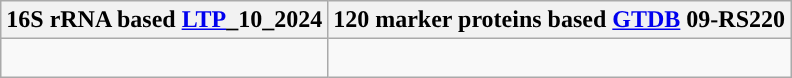<table class="wikitable">
<tr>
<th colspan=1>16S rRNA based <a href='#'>LTP</a>_10_2024</th>
<th colspan=1>120 marker proteins based <a href='#'>GTDB</a> 09-RS220</th>
</tr>
<tr>
<td style="vertical-align:top"><br></td>
<td><br></td>
</tr>
</table>
